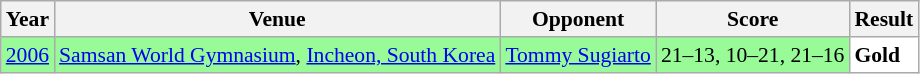<table class="sortable wikitable" style="font-size: 90%;">
<tr>
<th>Year</th>
<th>Venue</th>
<th>Opponent</th>
<th>Score</th>
<th>Result</th>
</tr>
<tr style="background:#98FB98">
<td align="center"><a href='#'>2006</a></td>
<td align="left"><a href='#'>Samsan World Gymnasium</a>, <a href='#'>Incheon, South Korea</a></td>
<td align="left"> <a href='#'>Tommy Sugiarto</a></td>
<td align="left">21–13, 10–21, 21–16</td>
<td style="text-align:left; background:white"> <strong>Gold</strong></td>
</tr>
</table>
